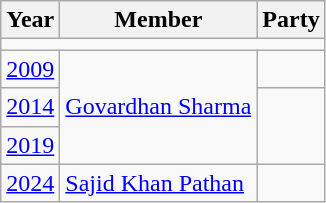<table class = wikitable>
<tr>
<th>Year</th>
<th>Member</th>
<th colspan=2>Party</th>
</tr>
<tr>
<td colspan=4></td>
</tr>
<tr>
<td><a href='#'>2009</a></td>
<td rowspan=3><a href='#'>Govardhan Sharma</a></td>
<td></td>
</tr>
<tr>
<td><a href='#'>2014</a></td>
</tr>
<tr>
<td><a href='#'>2019</a></td>
</tr>
<tr>
<td><a href='#'>2024</a></td>
<td><a href='#'>Sajid Khan Pathan</a></td>
<td></td>
</tr>
</table>
